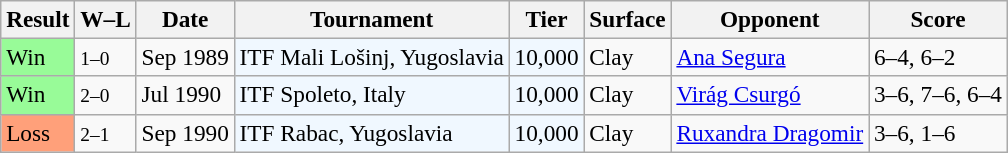<table class="sortable wikitable" style=font-size:97%>
<tr>
<th>Result</th>
<th class="unsortable">W–L</th>
<th>Date</th>
<th>Tournament</th>
<th>Tier</th>
<th>Surface</th>
<th>Opponent</th>
<th class="unsortable">Score</th>
</tr>
<tr>
<td style="background:#98fb98;">Win</td>
<td><small>1–0</small></td>
<td>Sep 1989</td>
<td style="background:#f0f8ff;">ITF Mali Lošinj, Yugoslavia</td>
<td style="background:#f0f8ff;">10,000</td>
<td>Clay</td>
<td> <a href='#'>Ana Segura</a></td>
<td>6–4, 6–2</td>
</tr>
<tr>
<td style="background:#98fb98;">Win</td>
<td><small>2–0</small></td>
<td>Jul 1990</td>
<td style="background:#f0f8ff;">ITF Spoleto, Italy</td>
<td style="background:#f0f8ff;">10,000</td>
<td>Clay</td>
<td> <a href='#'>Virág Csurgó</a></td>
<td>3–6, 7–6, 6–4</td>
</tr>
<tr>
<td style="background:#ffa07a;">Loss</td>
<td><small>2–1</small></td>
<td>Sep 1990</td>
<td style="background:#f0f8ff;">ITF Rabac, Yugoslavia</td>
<td style="background:#f0f8ff;">10,000</td>
<td>Clay</td>
<td> <a href='#'>Ruxandra Dragomir</a></td>
<td>3–6, 1–6</td>
</tr>
</table>
